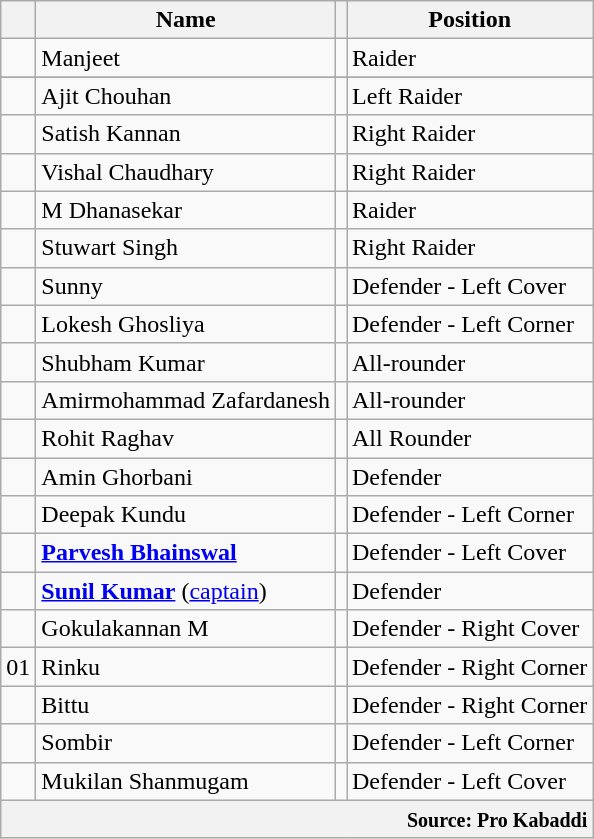<table class="wikitable sortable" style="text-align: left">
<tr>
<th style="text-align:center;"></th>
<th style="text-align:center;">Name</th>
<th style="text-align:center;"></th>
<th style="text-align:center;">Position</th>
</tr>
<tr>
<td></td>
<td>Manjeet</td>
<td></td>
<td>Raider</td>
</tr>
<tr>
</tr>
<tr>
<td></td>
<td>Ajit Chouhan</td>
<td></td>
<td>Left Raider</td>
</tr>
<tr>
<td></td>
<td>Satish Kannan</td>
<td></td>
<td>Right Raider</td>
</tr>
<tr>
<td></td>
<td>Vishal Chaudhary</td>
<td></td>
<td>Right Raider</td>
</tr>
<tr>
<td></td>
<td>M Dhanasekar</td>
<td></td>
<td>Raider</td>
</tr>
<tr>
<td></td>
<td>Stuwart Singh</td>
<td></td>
<td>Right Raider</td>
</tr>
<tr>
<td></td>
<td>Sunny</td>
<td></td>
<td>Defender - Left Cover</td>
</tr>
<tr>
<td></td>
<td>Lokesh Ghosliya</td>
<td></td>
<td>Defender - Left Corner</td>
</tr>
<tr>
<td></td>
<td>Shubham Kumar</td>
<td></td>
<td>All-rounder</td>
</tr>
<tr>
<td></td>
<td>Amirmohammad Zafardanesh</td>
<td></td>
<td>All-rounder</td>
</tr>
<tr>
<td></td>
<td>Rohit Raghav</td>
<td></td>
<td>All Rounder</td>
</tr>
<tr>
<td></td>
<td>Amin Ghorbani</td>
<td></td>
<td>Defender</td>
</tr>
<tr>
<td></td>
<td>Deepak Kundu</td>
<td></td>
<td>Defender - Left Corner</td>
</tr>
<tr>
<td></td>
<td><strong><a href='#'>Parvesh Bhainswal</a></strong></td>
<td></td>
<td>Defender - Left Cover</td>
</tr>
<tr>
<td></td>
<td><strong><a href='#'>Sunil Kumar</a></strong> (<a href='#'>captain</a>)</td>
<td></td>
<td>Defender</td>
</tr>
<tr>
<td></td>
<td>Gokulakannan M</td>
<td></td>
<td>Defender - Right Cover</td>
</tr>
<tr>
<td>01</td>
<td>Rinku</td>
<td></td>
<td>Defender - Right Corner</td>
</tr>
<tr>
<td></td>
<td>Bittu</td>
<td></td>
<td>Defender - Right Corner</td>
</tr>
<tr>
<td></td>
<td>Sombir</td>
<td></td>
<td>Defender - Left Corner</td>
</tr>
<tr>
<td></td>
<td>Mukilan Shanmugam</td>
<td></td>
<td>Defender - Left Cover</td>
</tr>
<tr>
<th colspan="4" style="text-align:right;"><small>Source: Pro Kabaddi</small></th>
</tr>
</table>
